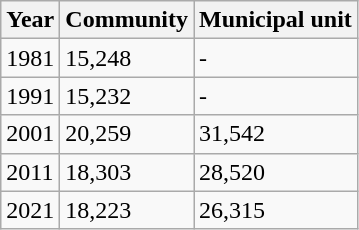<table class=wikitable>
<tr>
<th>Year</th>
<th>Community</th>
<th>Municipal unit</th>
</tr>
<tr>
<td>1981</td>
<td>15,248</td>
<td>-</td>
</tr>
<tr>
<td>1991</td>
<td>15,232</td>
<td>-</td>
</tr>
<tr>
<td>2001</td>
<td>20,259</td>
<td>31,542</td>
</tr>
<tr>
<td>2011</td>
<td>18,303</td>
<td>28,520</td>
</tr>
<tr>
<td>2021</td>
<td>18,223</td>
<td>26,315</td>
</tr>
</table>
